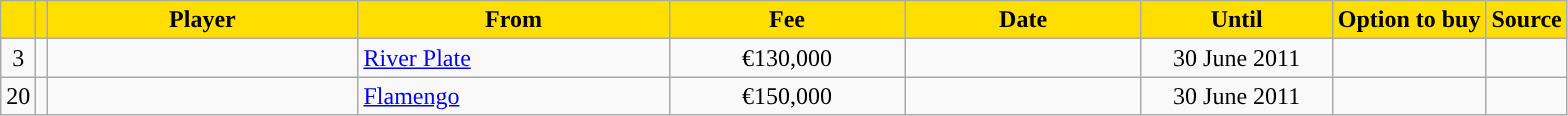<table class="wikitable sortable">
<tr>
<th style="background:#FFDE00"></th>
<th style="background:#FFDE00"></th>
<th width=200 style="background:#FFDE00">Player</th>
<th width=200 style="background:#FFDE00">From</th>
<th width=150 style="background:#FFDE00">Fee</th>
<th width=150 style="background:#FFDE00">Date</th>
<th width=120 style="background:#FFDE00">Until</th>
<th style="background:#FFDE00">Option to buy</th>
<th style="background:#FFDE00">Source</th>
</tr>
<tr>
<td align=center>3</td>
<td align=center></td>
<td></td>
<td> <a href='#'>River Plate</a></td>
<td align=center>€130,000</td>
<td align=center></td>
<td align=center>30 June 2011</td>
<td align=center></td>
<td align=center></td>
</tr>
<tr>
<td align=center>20</td>
<td align=center></td>
<td></td>
<td> <a href='#'>Flamengo</a></td>
<td align=center>€150,000</td>
<td align=center></td>
<td align=center>30 June 2011</td>
<td align=center></td>
<td align=center></td>
</tr>
</table>
